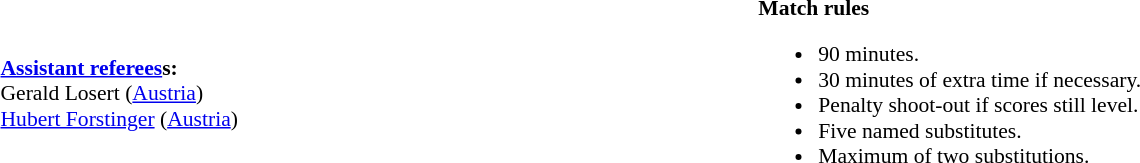<table style="width:100%; font-size:90%;">
<tr>
<td><br><strong><a href='#'>Assistant referees</a>s:</strong>
<br> Gerald Losert (<a href='#'>Austria</a>)
<br> <a href='#'>Hubert Forstinger</a> (<a href='#'>Austria</a>)</td>
<td style="width:60%; vertical-align:top;"><br><strong>Match rules</strong><ul><li>90 minutes.</li><li>30 minutes of extra time if necessary.</li><li>Penalty shoot-out if scores still level.</li><li>Five named substitutes.</li><li>Maximum of two substitutions.</li></ul></td>
</tr>
</table>
